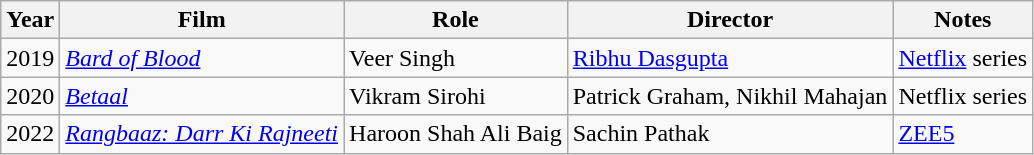<table class="wikitable sortable">
<tr>
<th>Year</th>
<th>Film</th>
<th>Role</th>
<th>Director</th>
<th>Notes</th>
</tr>
<tr>
<td>2019</td>
<td><em><a href='#'>Bard of Blood</a></em></td>
<td>Veer Singh</td>
<td><a href='#'>Ribhu Dasgupta</a></td>
<td><a href='#'>Netflix</a> series</td>
</tr>
<tr>
<td>2020</td>
<td><em><a href='#'>Betaal</a></em></td>
<td>Vikram Sirohi</td>
<td>Patrick Graham, Nikhil Mahajan</td>
<td>Netflix series</td>
</tr>
<tr>
<td>2022</td>
<td><em><a href='#'>Rangbaaz: Darr Ki Rajneeti</a></em></td>
<td>Haroon Shah Ali Baig</td>
<td>Sachin Pathak</td>
<td><a href='#'>ZEE5</a></td>
</tr>
</table>
